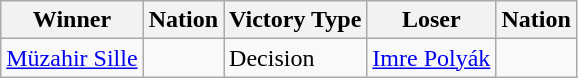<table class="wikitable sortable" style="text-align:left;">
<tr>
<th>Winner</th>
<th>Nation</th>
<th>Victory Type</th>
<th>Loser</th>
<th>Nation</th>
</tr>
<tr>
<td><a href='#'>Müzahir Sille</a></td>
<td></td>
<td>Decision</td>
<td><a href='#'>Imre Polyák</a></td>
<td></td>
</tr>
</table>
